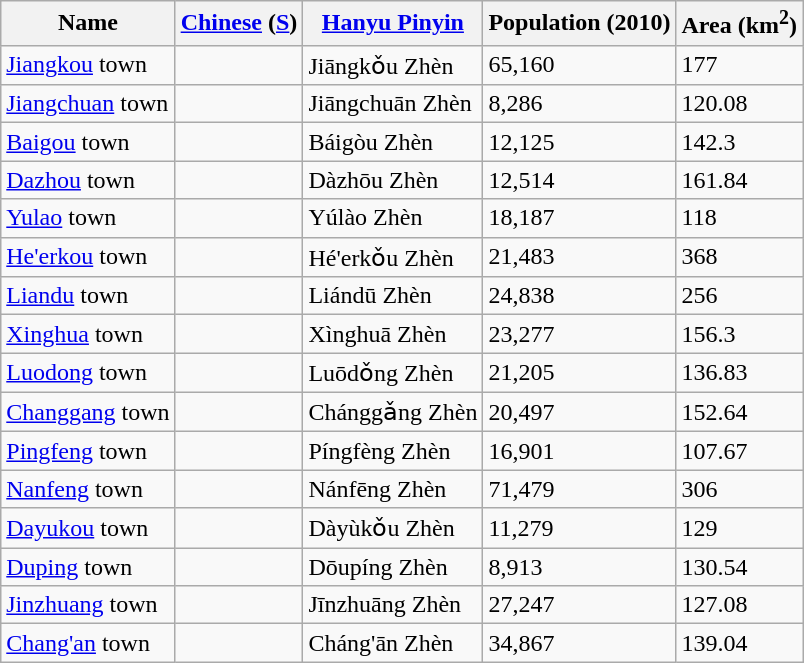<table class="wikitable">
<tr>
<th>Name</th>
<th><a href='#'>Chinese</a> (<a href='#'>S</a>)</th>
<th><a href='#'>Hanyu Pinyin</a></th>
<th>Population (2010)</th>
<th>Area (km<sup>2</sup>)</th>
</tr>
<tr>
<td><a href='#'>Jiangkou</a> town</td>
<td></td>
<td>Jiāngkǒu Zhèn</td>
<td>65,160</td>
<td>177</td>
</tr>
<tr>
<td><a href='#'>Jiangchuan</a> town</td>
<td></td>
<td>Jiāngchuān Zhèn</td>
<td>8,286</td>
<td>120.08</td>
</tr>
<tr>
<td><a href='#'>Baigou</a> town</td>
<td></td>
<td>Báigòu Zhèn</td>
<td>12,125</td>
<td>142.3</td>
</tr>
<tr>
<td><a href='#'>Dazhou</a> town</td>
<td></td>
<td>Dàzhōu Zhèn</td>
<td>12,514</td>
<td>161.84</td>
</tr>
<tr>
<td><a href='#'>Yulao</a> town</td>
<td></td>
<td>Yúlào Zhèn</td>
<td>18,187</td>
<td>118</td>
</tr>
<tr>
<td><a href='#'>He'erkou</a> town</td>
<td></td>
<td>Hé'erkǒu Zhèn</td>
<td>21,483</td>
<td>368</td>
</tr>
<tr>
<td><a href='#'>Liandu</a> town</td>
<td></td>
<td>Liándū Zhèn</td>
<td>24,838</td>
<td>256</td>
</tr>
<tr>
<td><a href='#'>Xinghua</a> town</td>
<td></td>
<td>Xìnghuā Zhèn</td>
<td>23,277</td>
<td>156.3</td>
</tr>
<tr>
<td><a href='#'>Luodong</a> town</td>
<td></td>
<td>Luōdǒng Zhèn</td>
<td>21,205</td>
<td>136.83</td>
</tr>
<tr>
<td><a href='#'>Changgang</a> town</td>
<td></td>
<td>Chánggǎng Zhèn</td>
<td>20,497</td>
<td>152.64</td>
</tr>
<tr>
<td><a href='#'>Pingfeng</a> town</td>
<td></td>
<td>Píngfèng Zhèn</td>
<td>16,901</td>
<td>107.67</td>
</tr>
<tr>
<td><a href='#'>Nanfeng</a> town</td>
<td></td>
<td>Nánfēng Zhèn</td>
<td>71,479</td>
<td>306</td>
</tr>
<tr>
<td><a href='#'>Dayukou</a> town</td>
<td></td>
<td>Dàyùkǒu Zhèn</td>
<td>11,279</td>
<td>129</td>
</tr>
<tr>
<td><a href='#'>Duping</a> town</td>
<td></td>
<td>Dōupíng Zhèn</td>
<td>8,913</td>
<td>130.54</td>
</tr>
<tr>
<td><a href='#'>Jinzhuang</a> town</td>
<td></td>
<td>Jīnzhuāng Zhèn</td>
<td>27,247</td>
<td>127.08</td>
</tr>
<tr>
<td><a href='#'>Chang'an</a> town</td>
<td></td>
<td>Cháng'ān Zhèn</td>
<td>34,867</td>
<td>139.04</td>
</tr>
</table>
